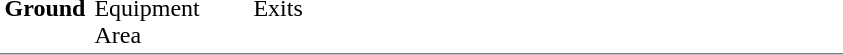<table table border=0 cellspacing=0 cellpadding=3>
<tr>
<td style="border-bottom:solid 1px gray;" width=50 rowspan=10 valign=top><strong>Ground</strong></td>
</tr>
<tr>
<td style="border-bottom:solid 1px gray;" width=100 rowspan=2 valign=top>Equipment Area</td>
<td style="border-bottom:solid 1px gray;" width=390 rowspan=2 valign=top>Exits</td>
</tr>
</table>
